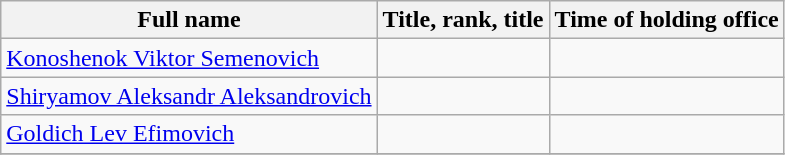<table class="wikitable">
<tr>
<th>Full name</th>
<th>Title, rank, title</th>
<th>Time of holding office</th>
</tr>
<tr>
<td><a href='#'>Konoshenok Viktor Semenovich</a></td>
<td></td>
<td></td>
</tr>
<tr>
<td><a href='#'>Shiryamov Aleksandr Aleksandrovich</a></td>
<td></td>
<td></td>
</tr>
<tr>
<td><a href='#'>Goldich Lev Efimovich</a></td>
<td></td>
<td></td>
</tr>
<tr>
</tr>
</table>
